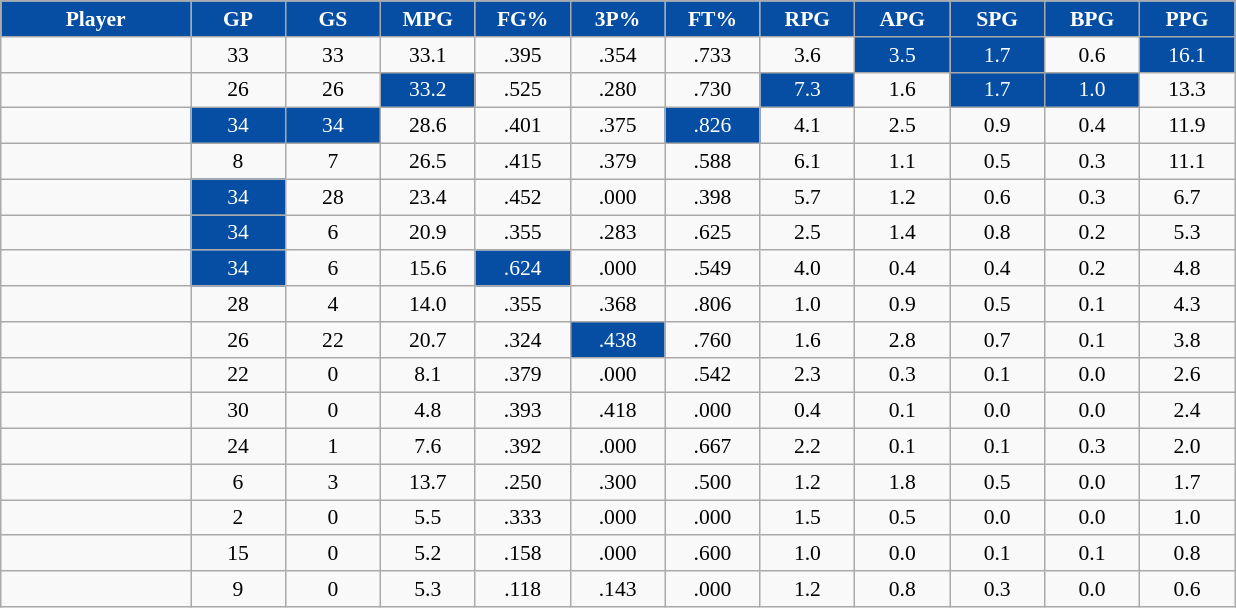<table class="wikitable sortable" style="font-size:90%; text-align:center;">
<tr>
<th style="background:#054EA4;color:#FFFFFF;" width="10%">Player</th>
<th style="background:#054EA4;color:#FFFFFF;" width="5%">GP</th>
<th style="background:#054EA4;color:#FFFFFF;" width="5%">GS</th>
<th style="background:#054EA4;color:#FFFFFF;" width="5%">MPG</th>
<th style="background:#054EA4;color:#FFFFFF;" width="5%">FG%</th>
<th style="background:#054EA4;color:#FFFFFF;" width="5%">3P%</th>
<th style="background:#054EA4;color:#FFFFFF;" width="5%">FT%</th>
<th style="background:#054EA4;color:#FFFFFF;" width="5%">RPG</th>
<th style="background:#054EA4;color:#FFFFFF;" width="5%">APG</th>
<th style="background:#054EA4;color:#FFFFFF;" width="5%">SPG</th>
<th style="background:#054EA4;color:#FFFFFF;" width="5%">BPG</th>
<th style="background:#054EA4;color:#FFFFFF;" width="5%">PPG</th>
</tr>
<tr>
<td></td>
<td>33</td>
<td>33</td>
<td>33.1</td>
<td>.395</td>
<td>.354</td>
<td>.733</td>
<td>3.6</td>
<td style="background:#054EA4;color:#FFFFFF;">3.5</td>
<td style="background:#054EA4;color:#FFFFFF;">1.7</td>
<td>0.6</td>
<td style="background:#054EA4;color:#FFFFFF;">16.1</td>
</tr>
<tr>
<td></td>
<td>26</td>
<td>26</td>
<td style="background:#054EA4;color:#FFFFFF;">33.2</td>
<td>.525</td>
<td>.280</td>
<td>.730</td>
<td style="background:#054EA4;color:#FFFFFF;">7.3</td>
<td>1.6</td>
<td style="background:#054EA4;color:#FFFFFF;">1.7</td>
<td style="background:#054EA4;color:#FFFFFF;">1.0</td>
<td>13.3</td>
</tr>
<tr>
<td></td>
<td style="background:#054EA4;color:#FFFFFF;">34</td>
<td style="background:#054EA4;color:#FFFFFF;">34</td>
<td>28.6</td>
<td>.401</td>
<td>.375</td>
<td style="background:#054EA4;color:#FFFFFF;">.826</td>
<td>4.1</td>
<td>2.5</td>
<td>0.9</td>
<td>0.4</td>
<td>11.9</td>
</tr>
<tr>
<td></td>
<td>8</td>
<td>7</td>
<td>26.5</td>
<td>.415</td>
<td>.379</td>
<td>.588</td>
<td>6.1</td>
<td>1.1</td>
<td>0.5</td>
<td>0.3</td>
<td>11.1</td>
</tr>
<tr>
<td></td>
<td style="background:#054EA4;color:#FFFFFF;">34</td>
<td>28</td>
<td>23.4</td>
<td>.452</td>
<td>.000</td>
<td>.398</td>
<td>5.7</td>
<td>1.2</td>
<td>0.6</td>
<td>0.3</td>
<td>6.7</td>
</tr>
<tr>
<td></td>
<td style="background:#054EA4;color:#FFFFFF;">34</td>
<td>6</td>
<td>20.9</td>
<td>.355</td>
<td>.283</td>
<td>.625</td>
<td>2.5</td>
<td>1.4</td>
<td>0.8</td>
<td>0.2</td>
<td>5.3</td>
</tr>
<tr>
<td></td>
<td style="background:#054EA4;color:#FFFFFF;">34</td>
<td>6</td>
<td>15.6</td>
<td style="background:#054EA4;color:#FFFFFF;">.624</td>
<td>.000</td>
<td>.549</td>
<td>4.0</td>
<td>0.4</td>
<td>0.4</td>
<td>0.2</td>
<td>4.8</td>
</tr>
<tr>
<td></td>
<td>28</td>
<td>4</td>
<td>14.0</td>
<td>.355</td>
<td>.368</td>
<td>.806</td>
<td>1.0</td>
<td>0.9</td>
<td>0.5</td>
<td>0.1</td>
<td>4.3</td>
</tr>
<tr>
<td></td>
<td>26</td>
<td>22</td>
<td>20.7</td>
<td>.324</td>
<td style="background:#054EA4;color:#FFFFFF;">.438</td>
<td>.760</td>
<td>1.6</td>
<td>2.8</td>
<td>0.7</td>
<td>0.1</td>
<td>3.8</td>
</tr>
<tr>
<td></td>
<td>22</td>
<td>0</td>
<td>8.1</td>
<td>.379</td>
<td>.000</td>
<td>.542</td>
<td>2.3</td>
<td>0.3</td>
<td>0.1</td>
<td>0.0</td>
<td>2.6</td>
</tr>
<tr>
<td></td>
<td>30</td>
<td>0</td>
<td>4.8</td>
<td>.393</td>
<td>.418</td>
<td>.000</td>
<td>0.4</td>
<td>0.1</td>
<td>0.0</td>
<td>0.0</td>
<td>2.4</td>
</tr>
<tr>
<td></td>
<td>24</td>
<td>1</td>
<td>7.6</td>
<td>.392</td>
<td>.000</td>
<td>.667</td>
<td>2.2</td>
<td>0.1</td>
<td>0.1</td>
<td>0.3</td>
<td>2.0</td>
</tr>
<tr>
<td></td>
<td>6</td>
<td>3</td>
<td>13.7</td>
<td>.250</td>
<td>.300</td>
<td>.500</td>
<td>1.2</td>
<td>1.8</td>
<td>0.5</td>
<td>0.0</td>
<td>1.7</td>
</tr>
<tr>
<td></td>
<td>2</td>
<td>0</td>
<td>5.5</td>
<td>.333</td>
<td>.000</td>
<td>.000</td>
<td>1.5</td>
<td>0.5</td>
<td>0.0</td>
<td>0.0</td>
<td>1.0</td>
</tr>
<tr>
<td></td>
<td>15</td>
<td>0</td>
<td>5.2</td>
<td>.158</td>
<td>.000</td>
<td>.600</td>
<td>1.0</td>
<td>0.0</td>
<td>0.1</td>
<td>0.1</td>
<td>0.8</td>
</tr>
<tr>
<td></td>
<td>9</td>
<td>0</td>
<td>5.3</td>
<td>.118</td>
<td>.143</td>
<td>.000</td>
<td>1.2</td>
<td>0.8</td>
<td>0.3</td>
<td>0.0</td>
<td>0.6</td>
</tr>
</table>
